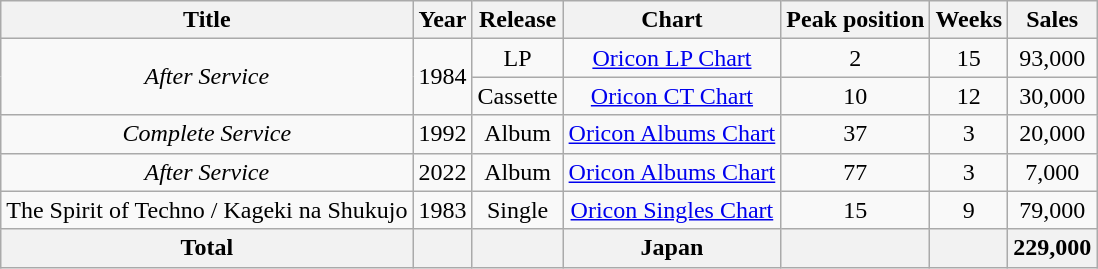<table class="sortable wikitable" style="text-align:center">
<tr>
<th>Title</th>
<th>Year</th>
<th>Release</th>
<th>Chart</th>
<th>Peak position</th>
<th>Weeks</th>
<th>Sales</th>
</tr>
<tr>
<td rowspan="2"><em>After Service</em></td>
<td rowspan="2">1984</td>
<td>LP</td>
<td><a href='#'>Oricon LP Chart</a></td>
<td>2</td>
<td>15</td>
<td>93,000</td>
</tr>
<tr>
<td>Cassette</td>
<td><a href='#'>Oricon CT Chart</a></td>
<td>10</td>
<td>12</td>
<td>30,000</td>
</tr>
<tr>
<td><em>Complete Service</em></td>
<td>1992</td>
<td>Album</td>
<td><a href='#'>Oricon Albums Chart</a></td>
<td>37</td>
<td>3</td>
<td>20,000</td>
</tr>
<tr>
<td><em>After Service</em></td>
<td>2022</td>
<td>Album</td>
<td><a href='#'>Oricon Albums Chart</a></td>
<td>77</td>
<td>3</td>
<td>7,000</td>
</tr>
<tr>
<td>The Spirit of Techno / Kageki na Shukujo</td>
<td>1983</td>
<td>Single</td>
<td><a href='#'>Oricon Singles Chart</a></td>
<td>15</td>
<td>9</td>
<td>79,000</td>
</tr>
<tr>
<th>Total</th>
<th></th>
<th></th>
<th>Japan</th>
<th></th>
<th></th>
<th>229,000</th>
</tr>
</table>
